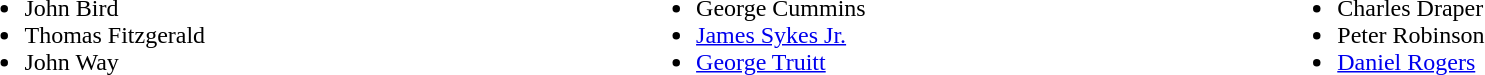<table width=100%>
<tr valign=top>
<td><br><ul><li>John Bird</li><li>Thomas Fitzgerald</li><li>John Way</li></ul></td>
<td><br><ul><li>George Cummins</li><li><a href='#'>James Sykes Jr.</a></li><li><a href='#'>George Truitt</a></li></ul></td>
<td><br><ul><li>Charles Draper</li><li>Peter Robinson</li><li><a href='#'>Daniel Rogers</a></li></ul></td>
</tr>
</table>
